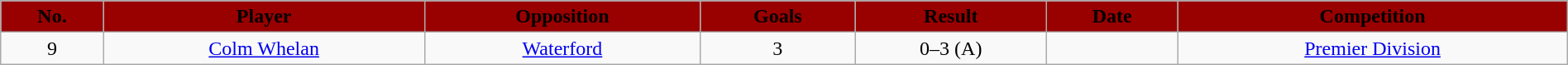<table class="wikitable" style="text-align:center;width:100%;">
<tr>
<th style=background:#990000;color:#000000>No.</th>
<th style=background:#990000;color:#000000>Player</th>
<th style=background:#990000;color:#000000>Opposition</th>
<th style=background:#990000;color:#000000>Goals</th>
<th style=background:#990000;color:#000000>Result</th>
<th style=background:#990000;color:#000000>Date</th>
<th style=background:#990000;color:#000000>Competition</th>
</tr>
<tr>
<td>9</td>
<td> <a href='#'>Colm Whelan</a></td>
<td><a href='#'>Waterford</a></td>
<td>3</td>
<td>0–3 (A)</td>
<td></td>
<td><a href='#'>Premier Division</a></td>
</tr>
</table>
